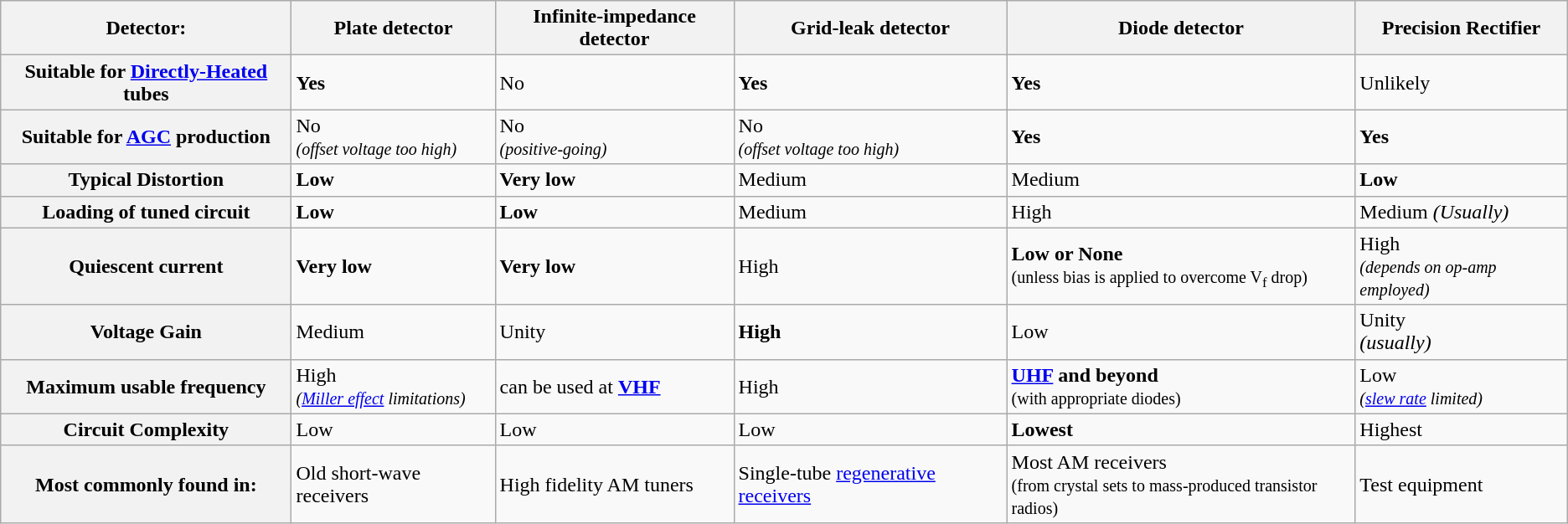<table class="wikitable">
<tr>
<th scope="col">Detector:</th>
<th>Plate detector</th>
<th>Infinite-impedance detector</th>
<th>Grid-leak detector</th>
<th>Diode detector</th>
<th>Precision Rectifier</th>
</tr>
<tr>
<th scope="row">Suitable for <a href='#'>Directly-Heated</a> tubes</th>
<td><strong>Yes</strong></td>
<td>No</td>
<td><strong>Yes</strong></td>
<td><strong>Yes</strong></td>
<td>Unlikely</td>
</tr>
<tr>
<th scope="row">Suitable for <a href='#'>AGC</a> production</th>
<td>No <br> <small><em>(offset voltage too high)</em></small></td>
<td>No <br> <small><em>(positive-going)</em></small></td>
<td>No <br> <small><em>(offset voltage too high)</em></small></td>
<td><strong>Yes</strong></td>
<td><strong>Yes</strong></td>
</tr>
<tr>
<th scope="row">Typical Distortion</th>
<td><strong>Low</strong></td>
<td><strong>Very low</strong></td>
<td>Medium</td>
<td>Medium</td>
<td><strong>Low</strong></td>
</tr>
<tr>
<th>Loading of tuned circuit</th>
<td><strong>Low</strong></td>
<td><strong>Low</strong></td>
<td>Medium</td>
<td>High</td>
<td>Medium <em>(Usually)</em></td>
</tr>
<tr>
<th>Quiescent current</th>
<td><strong>Very low</strong></td>
<td><strong>Very low</strong></td>
<td>High</td>
<td><strong>Low or None</strong> <br><small>(unless bias is applied to overcome V<sub>f</sub> drop)</small></td>
<td>High <br><small><em>(depends on op-amp employed)</em></small></td>
</tr>
<tr>
<th scope="row">Voltage Gain</th>
<td>Medium</td>
<td>Unity</td>
<td><strong>High</strong></td>
<td>Low</td>
<td>Unity <br><em>(usually)</em></td>
</tr>
<tr>
<th scope="row">Maximum usable frequency</th>
<td>High <small><br> <em>(<a href='#'>Miller effect</a> limitations)</em></small></td>
<td>can be used at <strong><a href='#'>VHF</a></strong></td>
<td>High</td>
<td><strong><a href='#'>UHF</a> and beyond</strong> <small> <br> (with appropriate diodes)</small></td>
<td>Low <br><small><em>(<a href='#'>slew rate</a> limited)</em></small></td>
</tr>
<tr>
<th scope="row">Circuit Complexity</th>
<td>Low</td>
<td>Low</td>
<td>Low</td>
<td><strong>Lowest</strong></td>
<td>Highest</td>
</tr>
<tr>
<th scope="row">Most commonly found in:</th>
<td>Old short-wave receivers</td>
<td>High fidelity AM tuners</td>
<td>Single-tube <a href='#'>regenerative receivers</a></td>
<td>Most AM receivers <br><small>(from crystal sets to mass-produced transistor radios)</small></td>
<td>Test equipment</td>
</tr>
</table>
